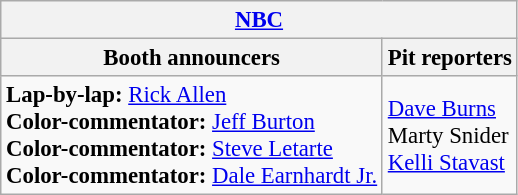<table class="wikitable" style="font-size: 95%">
<tr>
<th colspan="2"><a href='#'>NBC</a></th>
</tr>
<tr>
<th>Booth announcers</th>
<th>Pit reporters</th>
</tr>
<tr>
<td><strong>Lap-by-lap:</strong> <a href='#'>Rick Allen</a><br><strong>Color-commentator:</strong> <a href='#'>Jeff Burton</a><br><strong>Color-commentator:</strong> <a href='#'>Steve Letarte</a><br><strong>Color-commentator:</strong> <a href='#'>Dale Earnhardt Jr.</a></td>
<td><a href='#'>Dave Burns</a><br>Marty Snider<br><a href='#'>Kelli Stavast</a></td>
</tr>
</table>
